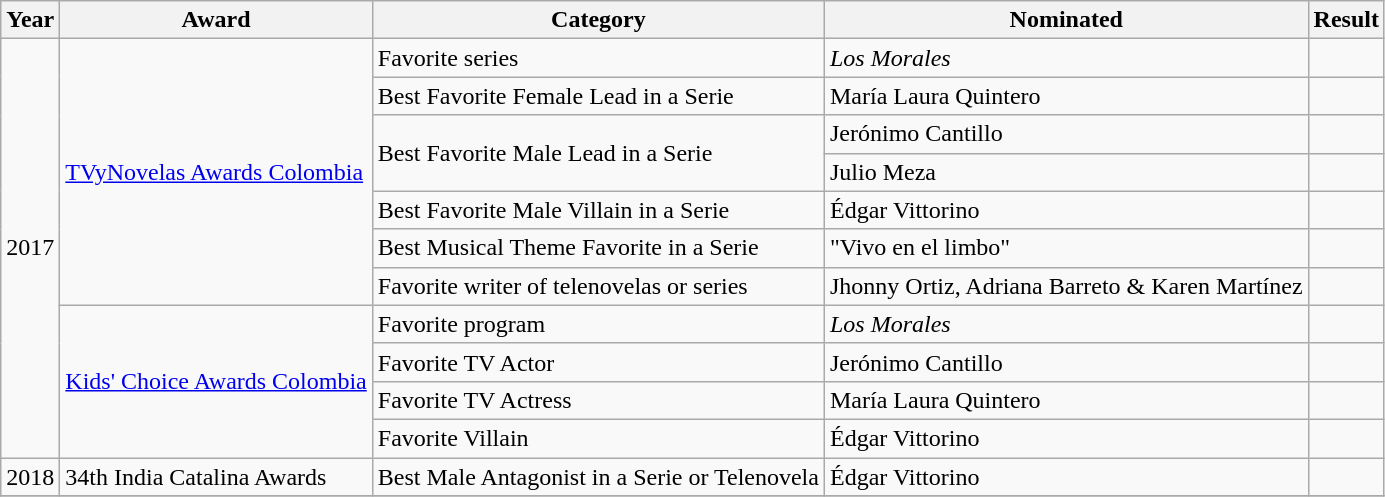<table class="wikitable plainrowheaders">
<tr>
<th scope="col">Year</th>
<th scope="col">Award</th>
<th scope="col">Category</th>
<th scope="col">Nominated</th>
<th scope="col">Result</th>
</tr>
<tr>
<td rowspan="11">2017</td>
<td rowspan="7"><a href='#'>TVyNovelas Awards Colombia</a></td>
<td>Favorite series</td>
<td><em>Los Morales</em></td>
<td></td>
</tr>
<tr>
<td>Best Favorite Female Lead in a Serie</td>
<td>María Laura Quintero</td>
<td></td>
</tr>
<tr>
<td rowspan="2">Best Favorite Male Lead in a Serie</td>
<td>Jerónimo Cantillo</td>
<td></td>
</tr>
<tr>
<td>Julio Meza</td>
<td></td>
</tr>
<tr>
<td>Best Favorite Male Villain in a Serie</td>
<td>Édgar Vittorino</td>
<td></td>
</tr>
<tr>
<td>Best Musical Theme Favorite in a Serie</td>
<td>"Vivo en el limbo"</td>
<td></td>
</tr>
<tr>
<td>Favorite writer of telenovelas or series</td>
<td>Jhonny Ortiz, Adriana Barreto & Karen Martínez</td>
<td></td>
</tr>
<tr>
<td rowspan="4"><a href='#'>Kids' Choice Awards Colombia</a></td>
<td>Favorite program</td>
<td><em>Los Morales</em></td>
<td></td>
</tr>
<tr>
<td>Favorite TV Actor</td>
<td>Jerónimo Cantillo</td>
<td></td>
</tr>
<tr>
<td>Favorite TV Actress</td>
<td>María Laura Quintero</td>
<td></td>
</tr>
<tr>
<td>Favorite Villain</td>
<td>Édgar Vittorino</td>
<td></td>
</tr>
<tr>
<td rowspan="1">2018</td>
<td rowspan="1">34th India Catalina Awards</td>
<td>Best Male Antagonist in a Serie or Telenovela</td>
<td>Édgar Vittorino</td>
<td></td>
</tr>
<tr>
</tr>
</table>
